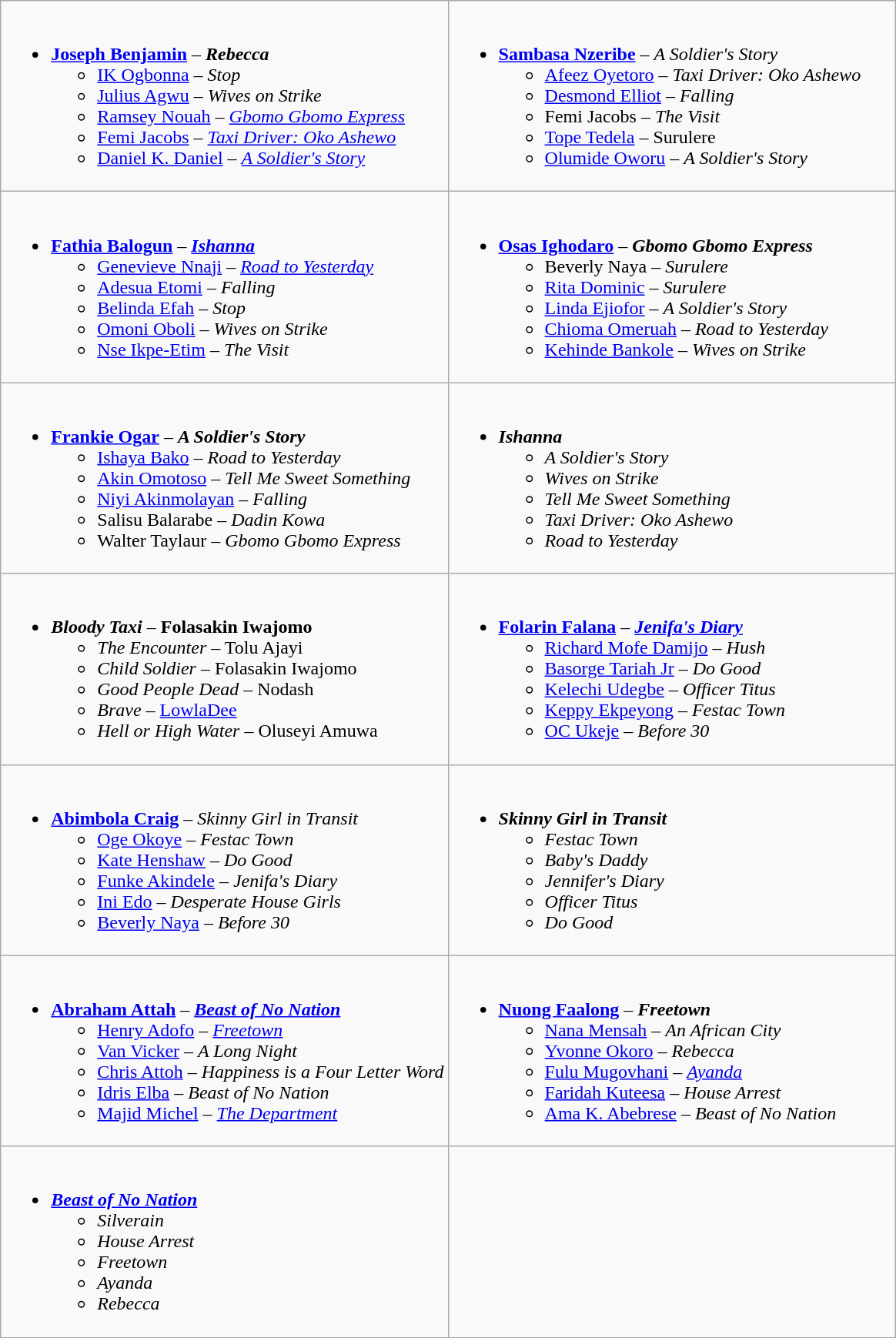<table class="wikitable">
<tr>
<td valign="top" width="50%"><br><ul><li><strong><a href='#'>Joseph Benjamin</a></strong> – <strong><em>Rebecca</em></strong><ul><li><a href='#'>IK Ogbonna</a> – <em>Stop</em></li><li><a href='#'>Julius Agwu</a> – <em>Wives on Strike</em></li><li><a href='#'>Ramsey Nouah</a> – <em><a href='#'>Gbomo Gbomo Express</a></em></li><li><a href='#'>Femi Jacobs</a> – <em><a href='#'>Taxi Driver: Oko Ashewo</a></em></li><li><a href='#'>Daniel K. Daniel</a> – <em><a href='#'>A Soldier's Story</a></em></li></ul></li></ul></td>
<td valign="top" width="50%"><br><ul><li><strong><a href='#'>Sambasa Nzeribe</a></strong> – <em>A Soldier's Story</em><ul><li><a href='#'>Afeez Oyetoro</a> – <em>Taxi Driver: Oko Ashewo</em></li><li><a href='#'>Desmond Elliot</a> – <em>Falling</em></li><li>Femi Jacobs – <em>The Visit</em></li><li><a href='#'>Tope Tedela</a> – Surulere</li><li><a href='#'>Olumide Oworu</a> – <em>A Soldier's Story</em></li></ul></li></ul></td>
</tr>
<tr>
<td valign="top" width="50%"><br><ul><li><strong><a href='#'>Fathia Balogun</a></strong> – <strong><em><a href='#'>Ishanna</a></em></strong><ul><li><a href='#'>Genevieve Nnaji</a> – <em><a href='#'>Road to Yesterday</a></em></li><li><a href='#'>Adesua Etomi</a> – <em>Falling</em></li><li><a href='#'>Belinda Efah</a> – <em>Stop</em></li><li><a href='#'>Omoni Oboli</a> – <em>Wives on Strike</em></li><li><a href='#'>Nse Ikpe-Etim</a> – <em>The Visit</em></li></ul></li></ul></td>
<td valign="top" width="50%"><br><ul><li><strong><a href='#'>Osas Ighodaro</a></strong> – <strong><em>Gbomo Gbomo Express</em></strong><ul><li>Beverly Naya – <em>Surulere</em></li><li><a href='#'>Rita Dominic</a> – <em>Surulere</em></li><li><a href='#'>Linda Ejiofor</a> – <em>A Soldier's Story</em></li><li><a href='#'>Chioma Omeruah</a> – <em>Road to Yesterday</em></li><li><a href='#'>Kehinde Bankole</a> – <em>Wives on Strike</em></li></ul></li></ul></td>
</tr>
<tr>
<td valign="top" width="50%"><br><ul><li><strong><a href='#'>Frankie Ogar</a></strong> – <strong><em>A Soldier's Story</em></strong><ul><li><a href='#'>Ishaya Bako</a> – <em>Road to Yesterday</em></li><li><a href='#'>Akin Omotoso</a> – <em>Tell Me Sweet Something</em></li><li><a href='#'>Niyi Akinmolayan</a> – <em>Falling</em></li><li>Salisu Balarabe – <em>Dadin Kowa</em></li><li>Walter Taylaur – <em>Gbomo Gbomo Express</em></li></ul></li></ul></td>
<td valign="top" width="50%"><br><ul><li><strong><em>Ishanna</em></strong><ul><li><em>A Soldier's Story</em></li><li><em>Wives on Strike</em></li><li><em>Tell Me Sweet Something</em></li><li><em>Taxi Driver: Oko Ashewo</em></li><li><em>Road to Yesterday</em></li></ul></li></ul></td>
</tr>
<tr>
<td valign="top" width="50%"><br><ul><li><strong><em>Bloody Taxi</em></strong> – <strong>Folasakin Iwajomo</strong><ul><li><em>The Encounter</em> – Tolu Ajayi</li><li><em>Child Soldier</em> – Folasakin Iwajomo</li><li><em>Good People Dead</em> – Nodash</li><li><em>Brave</em> – <a href='#'>LowlaDee</a></li><li><em>Hell or High Water</em> – Oluseyi Amuwa</li></ul></li></ul></td>
<td valign="top" width="50%"><br><ul><li><strong><a href='#'>Folarin Falana</a></strong> – <strong><em><a href='#'>Jenifa's Diary</a></em></strong><ul><li><a href='#'>Richard Mofe Damijo</a> – <em>Hush</em></li><li><a href='#'>Basorge Tariah Jr</a> – <em>Do Good</em></li><li><a href='#'>Kelechi Udegbe</a> – <em>Officer Titus</em></li><li><a href='#'>Keppy Ekpeyong</a> – <em>Festac Town</em></li><li><a href='#'>OC Ukeje</a> – <em>Before 30</em></li></ul></li></ul></td>
</tr>
<tr>
<td valign="top" width="50%"><br><ul><li><strong><a href='#'>Abimbola Craig</a></strong> – <em>Skinny Girl in Transit</em><ul><li><a href='#'>Oge Okoye</a> – <em>Festac Town</em></li><li><a href='#'>Kate Henshaw</a> – <em>Do Good</em></li><li><a href='#'>Funke Akindele</a> – <em>Jenifa's Diary</em></li><li><a href='#'>Ini Edo</a> – <em>Desperate House Girls</em></li><li><a href='#'>Beverly Naya</a> – <em>Before 30</em></li></ul></li></ul></td>
<td valign="top" width="50%"><br><ul><li><strong><em>Skinny Girl in Transit</em></strong><ul><li><em>Festac Town</em></li><li><em>Baby's Daddy</em></li><li><em>Jennifer's Diary</em></li><li><em>Officer Titus</em></li><li><em>Do Good</em></li></ul></li></ul></td>
</tr>
<tr>
<td valign="top" width="50%"><br><ul><li><strong><a href='#'>Abraham Attah</a></strong> – <strong><em><a href='#'>Beast of No Nation</a></em></strong><ul><li><a href='#'>Henry Adofo</a> – <em><a href='#'>Freetown</a></em></li><li><a href='#'>Van Vicker</a> – <em>A Long Night</em></li><li><a href='#'>Chris Attoh</a> – <em>Happiness is a Four Letter Word</em></li><li><a href='#'>Idris Elba</a> – <em>Beast of No Nation</em></li><li><a href='#'>Majid Michel</a> – <em><a href='#'>The Department</a></em></li></ul></li></ul></td>
<td valign="top" colspan="2"><br><ul><li><strong><a href='#'>Nuong Faalong</a></strong> – <strong><em>Freetown</em></strong><ul><li><a href='#'>Nana Mensah</a> – <em>An African City</em></li><li><a href='#'>Yvonne Okoro</a> – <em>Rebecca</em></li><li><a href='#'>Fulu Mugovhani</a> – <em><a href='#'>Ayanda</a></em></li><li><a href='#'>Faridah Kuteesa</a> – <em>House Arrest</em></li><li><a href='#'>Ama K. Abebrese</a> – <em>Beast of No Nation</em></li></ul></li></ul></td>
</tr>
<tr>
<td valign="top" width="50%"><br><ul><li><strong><em><a href='#'>Beast of No Nation</a></em></strong><ul><li><em>Silverain</em></li><li><em>House Arrest</em></li><li><em>Freetown</em></li><li><em>Ayanda</em></li><li><em>Rebecca</em></li></ul></li></ul></td>
</tr>
</table>
